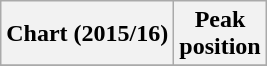<table class="wikitable plainrowheaders" style="text-align:center">
<tr>
<th scope="col">Chart (2015/16)</th>
<th scope="col">Peak<br>position</th>
</tr>
<tr>
</tr>
</table>
